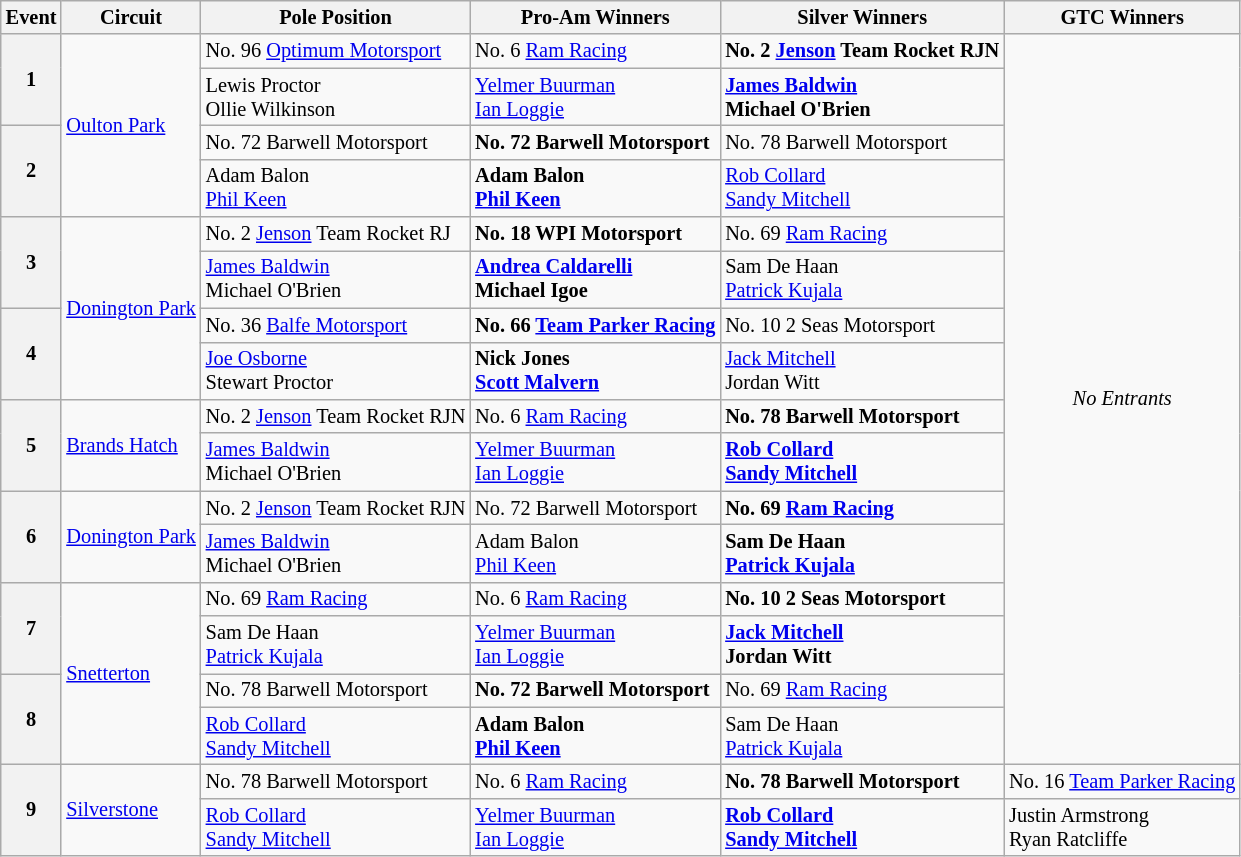<table class="wikitable" style="font-size: 85%;">
<tr>
<th>Event</th>
<th>Circuit</th>
<th>Pole Position</th>
<th>Pro-Am Winners</th>
<th>Silver Winners</th>
<th>GTC Winners</th>
</tr>
<tr>
<th rowspan=2>1</th>
<td rowspan=4><a href='#'>Oulton Park</a></td>
<td> No. 96 <a href='#'>Optimum Motorsport</a></td>
<td> No. 6 <a href='#'>Ram Racing</a></td>
<td><strong> No. 2 <a href='#'>Jenson</a> Team Rocket RJN</strong></td>
<td rowspan=16 align=center><em>No Entrants</em></td>
</tr>
<tr>
<td> Lewis Proctor<br> Ollie Wilkinson</td>
<td> <a href='#'>Yelmer Buurman</a><br> <a href='#'>Ian Loggie</a></td>
<td><strong> <a href='#'>James Baldwin</a><br> Michael O'Brien</strong></td>
</tr>
<tr>
<th rowspan=2>2</th>
<td> No. 72 Barwell Motorsport</td>
<td><strong> No. 72 Barwell Motorsport</strong></td>
<td> No. 78 Barwell Motorsport</td>
</tr>
<tr>
<td> Adam Balon<br> <a href='#'>Phil Keen</a></td>
<td><strong> Adam Balon<br> <a href='#'>Phil Keen</a></strong></td>
<td> <a href='#'>Rob Collard</a><br> <a href='#'>Sandy Mitchell</a></td>
</tr>
<tr>
<th rowspan=2>3</th>
<td rowspan=4><a href='#'>Donington Park</a></td>
<td> No. 2 <a href='#'>Jenson</a> Team Rocket RJ</td>
<td><strong> No. 18 WPI Motorsport</strong></td>
<td> No. 69 <a href='#'>Ram Racing</a></td>
</tr>
<tr>
<td> <a href='#'>James Baldwin</a><br> Michael O'Brien</td>
<td><strong> <a href='#'>Andrea Caldarelli</a><br> Michael Igoe</strong></td>
<td> Sam De Haan<br> <a href='#'>Patrick Kujala</a></td>
</tr>
<tr>
<th rowspan=2>4</th>
<td> No. 36 <a href='#'>Balfe Motorsport</a></td>
<td><strong> No. 66 <a href='#'>Team Parker Racing</a></strong></td>
<td> No. 10 2 Seas Motorsport</td>
</tr>
<tr>
<td> <a href='#'>Joe Osborne</a><br> Stewart Proctor</td>
<td><strong> Nick Jones<br> <a href='#'>Scott Malvern</a></strong></td>
<td> <a href='#'>Jack Mitchell</a><br> Jordan Witt</td>
</tr>
<tr>
<th rowspan=2>5</th>
<td rowspan=2><a href='#'>Brands Hatch</a></td>
<td> No. 2 <a href='#'>Jenson</a> Team Rocket RJN</td>
<td> No. 6 <a href='#'>Ram Racing</a></td>
<td><strong> No. 78 Barwell Motorsport</strong></td>
</tr>
<tr>
<td> <a href='#'>James Baldwin</a><br> Michael O'Brien</td>
<td> <a href='#'>Yelmer Buurman</a><br> <a href='#'>Ian Loggie</a></td>
<td><strong> <a href='#'>Rob Collard</a><br> <a href='#'>Sandy Mitchell</a></strong></td>
</tr>
<tr>
<th rowspan=2>6</th>
<td rowspan=2><a href='#'>Donington Park</a></td>
<td> No. 2 <a href='#'>Jenson</a> Team Rocket RJN</td>
<td> No. 72 Barwell Motorsport</td>
<td><strong> No. 69 <a href='#'>Ram Racing</a></strong></td>
</tr>
<tr>
<td> <a href='#'>James Baldwin</a><br> Michael O'Brien</td>
<td> Adam Balon<br> <a href='#'>Phil Keen</a></td>
<td><strong> Sam De Haan<br> <a href='#'>Patrick Kujala</a></strong></td>
</tr>
<tr>
<th rowspan=2>7</th>
<td rowspan=4><a href='#'>Snetterton</a></td>
<td> No. 69 <a href='#'>Ram Racing</a></td>
<td> No. 6 <a href='#'>Ram Racing</a></td>
<td><strong> No. 10 2 Seas Motorsport</strong></td>
</tr>
<tr>
<td> Sam De Haan<br> <a href='#'>Patrick Kujala</a></td>
<td> <a href='#'>Yelmer Buurman</a><br> <a href='#'>Ian Loggie</a></td>
<td><strong> <a href='#'>Jack Mitchell</a><br> Jordan Witt</strong></td>
</tr>
<tr>
<th rowspan=2>8</th>
<td> No. 78 Barwell Motorsport</td>
<td><strong> No. 72 Barwell Motorsport</strong></td>
<td> No. 69 <a href='#'>Ram Racing</a></td>
</tr>
<tr>
<td> <a href='#'>Rob Collard</a><br> <a href='#'>Sandy Mitchell</a></td>
<td><strong> Adam Balon<br> <a href='#'>Phil Keen</a></strong></td>
<td> Sam De Haan<br> <a href='#'>Patrick Kujala</a></td>
</tr>
<tr>
<th rowspan=2>9</th>
<td rowspan=2><a href='#'>Silverstone</a></td>
<td> No. 78 Barwell Motorsport</td>
<td> No. 6 <a href='#'>Ram Racing</a></td>
<td><strong> No. 78 Barwell Motorsport</strong></td>
<td> No. 16 <a href='#'>Team Parker Racing</a></td>
</tr>
<tr>
<td> <a href='#'>Rob Collard</a><br> <a href='#'>Sandy Mitchell</a></td>
<td> <a href='#'>Yelmer Buurman</a><br> <a href='#'>Ian Loggie</a></td>
<td><strong> <a href='#'>Rob Collard</a><br> <a href='#'>Sandy Mitchell</a></strong></td>
<td> Justin Armstrong<br> Ryan Ratcliffe</td>
</tr>
</table>
